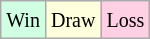<table class="wikitable">
<tr>
<td style="background:#d0ffe3;"><small>Win</small></td>
<td style="background:#ffd;"><small>Draw</small></td>
<td style="background:#ffd0e3;"><small>Loss</small></td>
</tr>
</table>
